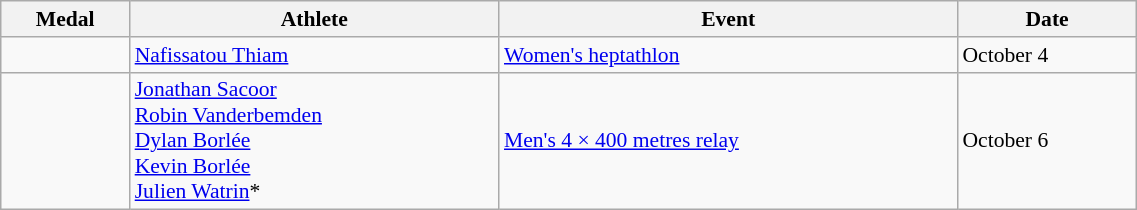<table class="wikitable" style="font-size:90%" width=60%>
<tr>
<th>Medal</th>
<th>Athlete</th>
<th>Event</th>
<th>Date</th>
</tr>
<tr>
<td></td>
<td><a href='#'>Nafissatou Thiam</a></td>
<td><a href='#'>Women's heptathlon</a></td>
<td>October 4</td>
</tr>
<tr>
<td></td>
<td><a href='#'>Jonathan Sacoor</a><br><a href='#'>Robin Vanderbemden</a><br><a href='#'>Dylan Borlée</a><br><a href='#'>Kevin Borlée</a><br><a href='#'>Julien Watrin</a>*</td>
<td><a href='#'>Men's 4 × 400 metres relay</a></td>
<td>October 6</td>
</tr>
</table>
